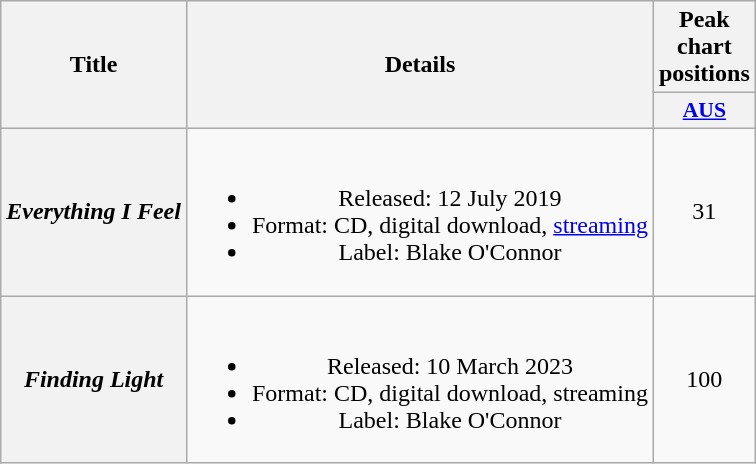<table class="wikitable plainrowheaders" style="text-align:center;" border="1">
<tr>
<th rowspan="2">Title</th>
<th rowspan="2">Details</th>
<th colspan="1">Peak chart positions</th>
</tr>
<tr>
<th style="width:4em;font-size:90%"><a href='#'>AUS</a><br></th>
</tr>
<tr>
<th scope="row"><em>Everything I Feel</em></th>
<td><br><ul><li>Released: 12 July 2019</li><li>Format: CD, digital download, <a href='#'>streaming</a></li><li>Label: Blake O'Connor</li></ul></td>
<td>31</td>
</tr>
<tr>
<th scope="row"><em>Finding Light</em></th>
<td><br><ul><li>Released: 10 March 2023</li><li>Format: CD, digital download, streaming</li><li>Label: Blake O'Connor</li></ul></td>
<td>100</td>
</tr>
</table>
